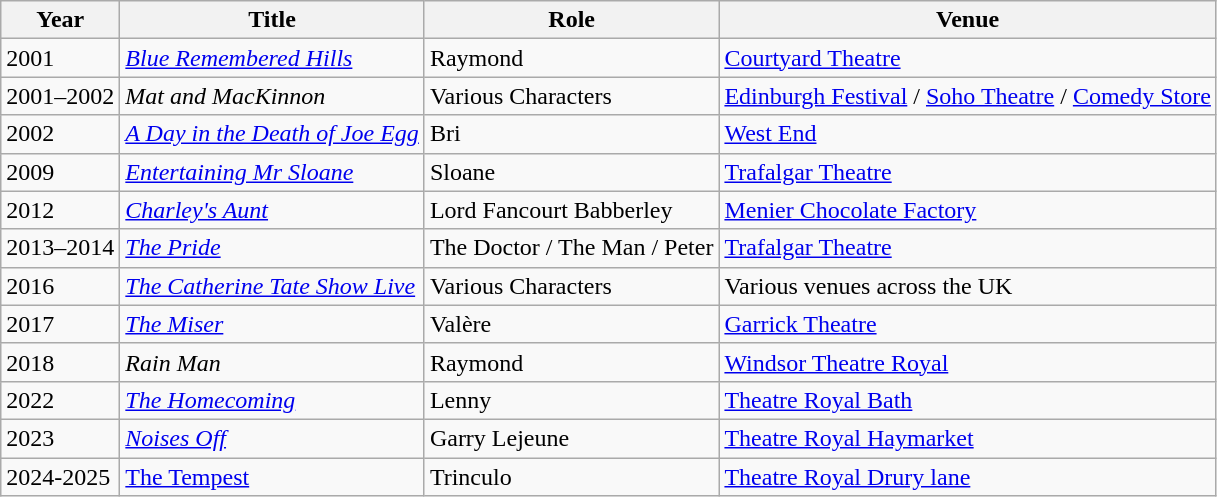<table class="wikitable sortable">
<tr>
<th>Year</th>
<th>Title</th>
<th>Role</th>
<th>Venue</th>
</tr>
<tr>
<td>2001</td>
<td><em><a href='#'>Blue Remembered Hills</a></em></td>
<td>Raymond</td>
<td><a href='#'>Courtyard Theatre</a></td>
</tr>
<tr>
<td>2001–2002</td>
<td><em>Mat and MacKinnon</em></td>
<td>Various Characters</td>
<td><a href='#'>Edinburgh Festival</a> / <a href='#'>Soho Theatre</a> / <a href='#'>Comedy Store</a></td>
</tr>
<tr>
<td>2002</td>
<td><em><a href='#'>A Day in the Death of Joe Egg</a></em></td>
<td>Bri</td>
<td><a href='#'>West End</a></td>
</tr>
<tr>
<td>2009</td>
<td><em><a href='#'>Entertaining Mr Sloane</a></em></td>
<td>Sloane</td>
<td><a href='#'>Trafalgar Theatre</a></td>
</tr>
<tr>
<td>2012</td>
<td><em><a href='#'>Charley's Aunt</a></em></td>
<td>Lord Fancourt Babberley</td>
<td><a href='#'>Menier Chocolate Factory</a></td>
</tr>
<tr>
<td>2013–2014</td>
<td><em><a href='#'>The Pride</a></em></td>
<td>The Doctor / The Man / Peter</td>
<td><a href='#'>Trafalgar Theatre</a></td>
</tr>
<tr>
<td>2016</td>
<td><em><a href='#'>The Catherine Tate Show Live</a></em></td>
<td>Various Characters</td>
<td>Various venues across the UK</td>
</tr>
<tr>
<td>2017</td>
<td><em><a href='#'>The Miser</a></em></td>
<td>Valère</td>
<td><a href='#'>Garrick Theatre</a></td>
</tr>
<tr>
<td>2018</td>
<td><em>Rain Man</em></td>
<td>Raymond</td>
<td><a href='#'>Windsor Theatre Royal</a></td>
</tr>
<tr>
<td>2022</td>
<td><em><a href='#'>The Homecoming</a></em></td>
<td>Lenny</td>
<td><a href='#'>Theatre Royal Bath</a></td>
</tr>
<tr>
<td>2023</td>
<td><em><a href='#'>Noises Off</a></em></td>
<td>Garry Lejeune</td>
<td><a href='#'>Theatre Royal Haymarket</a></td>
</tr>
<tr>
<td>2024-2025</td>
<td><a href='#'>The Tempest</a></td>
<td>Trinculo</td>
<td><a href='#'>Theatre Royal Drury lane</a></td>
</tr>
</table>
